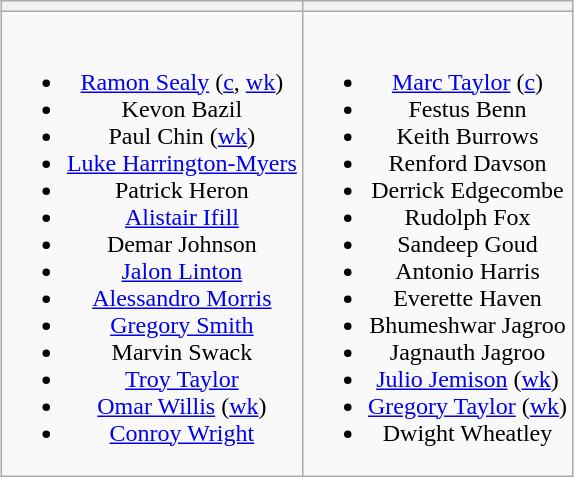<table class="wikitable" style="text-align:center; margin:auto">
<tr>
<th></th>
<th></th>
</tr>
<tr style="vertical-align:top">
<td><br><ul><li><a href='#'>Ramon Sealy</a> (<a href='#'>c</a>, <a href='#'>wk</a>)</li><li>Kevon Bazil</li><li>Paul Chin (<a href='#'>wk</a>)</li><li><a href='#'>Luke Harrington-Myers</a></li><li>Patrick Heron</li><li><a href='#'>Alistair Ifill</a></li><li>Demar Johnson</li><li><a href='#'>Jalon Linton</a></li><li><a href='#'>Alessandro Morris</a></li><li><a href='#'>Gregory Smith</a></li><li>Marvin Swack</li><li><a href='#'>Troy Taylor</a></li><li><a href='#'>Omar Willis</a> (<a href='#'>wk</a>)</li><li><a href='#'>Conroy Wright</a></li></ul></td>
<td><br><ul><li><a href='#'>Marc Taylor</a> (<a href='#'>c</a>)</li><li>Festus Benn</li><li>Keith Burrows</li><li>Renford Davson</li><li>Derrick Edgecombe</li><li>Rudolph Fox</li><li>Sandeep Goud</li><li>Antonio Harris</li><li>Everette Haven</li><li>Bhumeshwar Jagroo</li><li>Jagnauth Jagroo</li><li><a href='#'>Julio Jemison</a> (<a href='#'>wk</a>)</li><li><a href='#'>Gregory Taylor</a> (<a href='#'>wk</a>)</li><li>Dwight Wheatley</li></ul></td>
</tr>
</table>
